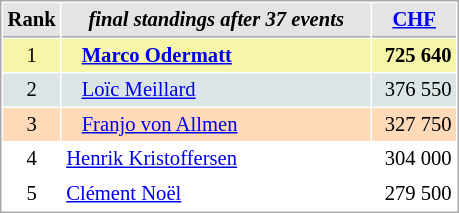<table cellspacing="1" cellpadding="3" style="border:1px solid #AAAAAA;font-size:86%">
<tr style="background-color: #E4E4E4;">
<th style="border-bottom:1px solid #AAAAAA; width: 10px;">Rank</th>
<th style="border-bottom:1px solid #AAAAAA; width: 200px;"><em>final standings after 37 events</em></th>
<th style="border-bottom:1px solid #AAAAAA; width: 50px;"><a href='#'>CHF</a></th>
</tr>
<tr style="background:#f7f6a8;">
<td align=center>1</td>
<td>   <strong><a href='#'>Marco Odermatt</a></strong></td>
<td align=right><strong>725 640</strong></td>
</tr>
<tr style="background:#dce5e5;">
<td align=center>2</td>
<td>   <a href='#'>Loïc Meillard</a></td>
<td align=right>376 550</td>
</tr>
<tr style="background:#ffdab9;">
<td align=center>3</td>
<td>   <a href='#'>Franjo von Allmen</a></td>
<td align=right>327 750</td>
</tr>
<tr>
<td align=center>4</td>
<td> <a href='#'>Henrik Kristoffersen</a></td>
<td align=right>304 000</td>
</tr>
<tr>
<td align=center>5</td>
<td> <a href='#'>Clément Noël</a></td>
<td align=right>279 500</td>
</tr>
</table>
